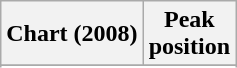<table class="wikitable plainrowheaders" style="text-align:center">
<tr>
<th scope="col">Chart (2008)</th>
<th scope="col">Peak<br>position</th>
</tr>
<tr>
</tr>
<tr>
</tr>
</table>
